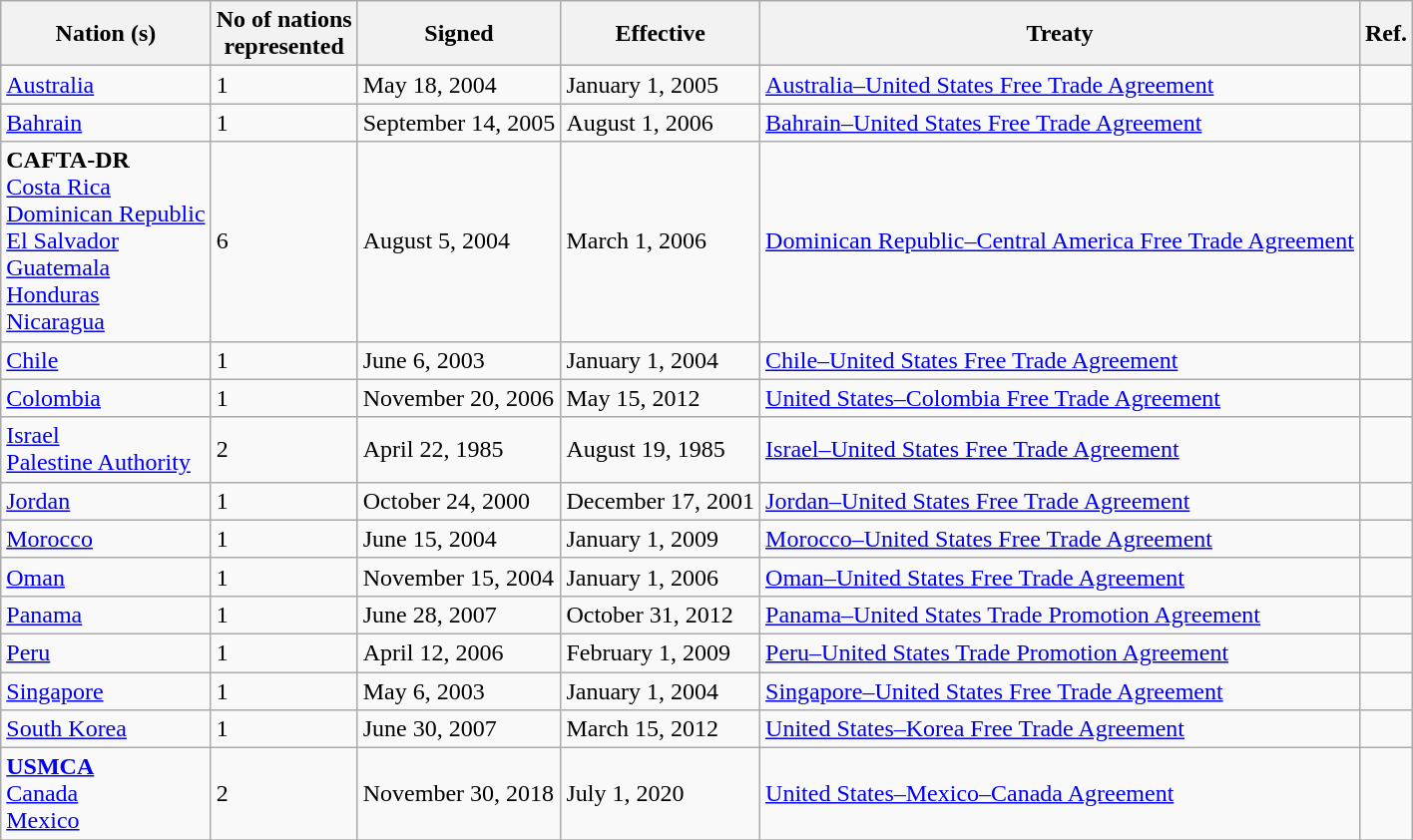<table class="wikitable sortable">
<tr>
<th>Nation (s)</th>
<th>No of nations <br>represented</th>
<th>Signed</th>
<th>Effective</th>
<th>Treaty</th>
<th>Ref.</th>
</tr>
<tr>
<td> <a href='#'>Australia</a></td>
<td>1</td>
<td>May 18, 2004</td>
<td>January 1, 2005</td>
<td><a href='#'>Australia–United States Free Trade Agreement</a></td>
<td></td>
</tr>
<tr>
<td> <a href='#'>Bahrain</a></td>
<td>1</td>
<td>September 14, 2005</td>
<td>August 1, 2006</td>
<td><a href='#'>Bahrain–United States Free Trade Agreement</a></td>
<td></td>
</tr>
<tr>
<td><strong>CAFTA-DR</strong><br> <a href='#'>Costa Rica</a><br> <a href='#'>Dominican Republic</a><br> <a href='#'>El Salvador</a><br> <a href='#'>Guatemala</a><br> <a href='#'>Honduras</a><br> <a href='#'>Nicaragua</a></td>
<td>6</td>
<td>August 5, 2004</td>
<td>March 1, 2006</td>
<td><a href='#'>Dominican Republic–Central America Free Trade Agreement</a></td>
<td></td>
</tr>
<tr>
<td> <a href='#'>Chile</a></td>
<td>1</td>
<td>June 6, 2003</td>
<td>January 1, 2004</td>
<td><a href='#'>Chile–United States Free Trade Agreement</a></td>
<td></td>
</tr>
<tr>
<td> <a href='#'>Colombia</a></td>
<td>1</td>
<td>November 20, 2006</td>
<td>May 15, 2012</td>
<td><a href='#'>United States–Colombia Free Trade Agreement</a></td>
<td></td>
</tr>
<tr>
<td> <a href='#'>Israel</a><br> <a href='#'>Palestine Authority</a></td>
<td>2</td>
<td>April 22, 1985</td>
<td>August 19, 1985</td>
<td><a href='#'>Israel–United States Free Trade Agreement</a></td>
<td></td>
</tr>
<tr>
<td> <a href='#'>Jordan</a></td>
<td>1</td>
<td>October 24, 2000</td>
<td>December 17, 2001</td>
<td><a href='#'>Jordan–United States Free Trade Agreement</a></td>
<td></td>
</tr>
<tr>
<td> <a href='#'>Morocco</a></td>
<td>1</td>
<td>June 15, 2004</td>
<td>January 1, 2009</td>
<td><a href='#'>Morocco–United States Free Trade Agreement</a></td>
<td></td>
</tr>
<tr>
<td> <a href='#'>Oman</a></td>
<td>1</td>
<td>November 15, 2004</td>
<td>January 1, 2006</td>
<td><a href='#'>Oman–United States Free Trade Agreement</a></td>
<td></td>
</tr>
<tr>
<td> <a href='#'>Panama</a></td>
<td>1</td>
<td>June 28, 2007</td>
<td>October 31, 2012</td>
<td><a href='#'>Panama–United States Trade Promotion Agreement</a></td>
<td></td>
</tr>
<tr>
<td> <a href='#'>Peru</a></td>
<td>1</td>
<td>April 12, 2006</td>
<td>February 1, 2009</td>
<td><a href='#'>Peru–United States Trade Promotion Agreement</a></td>
<td></td>
</tr>
<tr>
<td> <a href='#'>Singapore</a></td>
<td>1</td>
<td>May 6, 2003</td>
<td>January 1, 2004</td>
<td><a href='#'>Singapore–United States Free Trade Agreement</a></td>
<td></td>
</tr>
<tr>
<td> <a href='#'>South Korea</a></td>
<td>1</td>
<td>June 30, 2007</td>
<td>March 15, 2012</td>
<td><a href='#'>United States–Korea Free Trade Agreement</a></td>
<td></td>
</tr>
<tr>
<td><strong><a href='#'>USMCA</a></strong><br> <a href='#'>Canada</a><br> <a href='#'>Mexico</a></td>
<td>2</td>
<td>November 30, 2018</td>
<td>July 1, 2020</td>
<td><a href='#'>United States–Mexico–Canada Agreement</a></td>
<td></td>
</tr>
<tr>
</tr>
</table>
